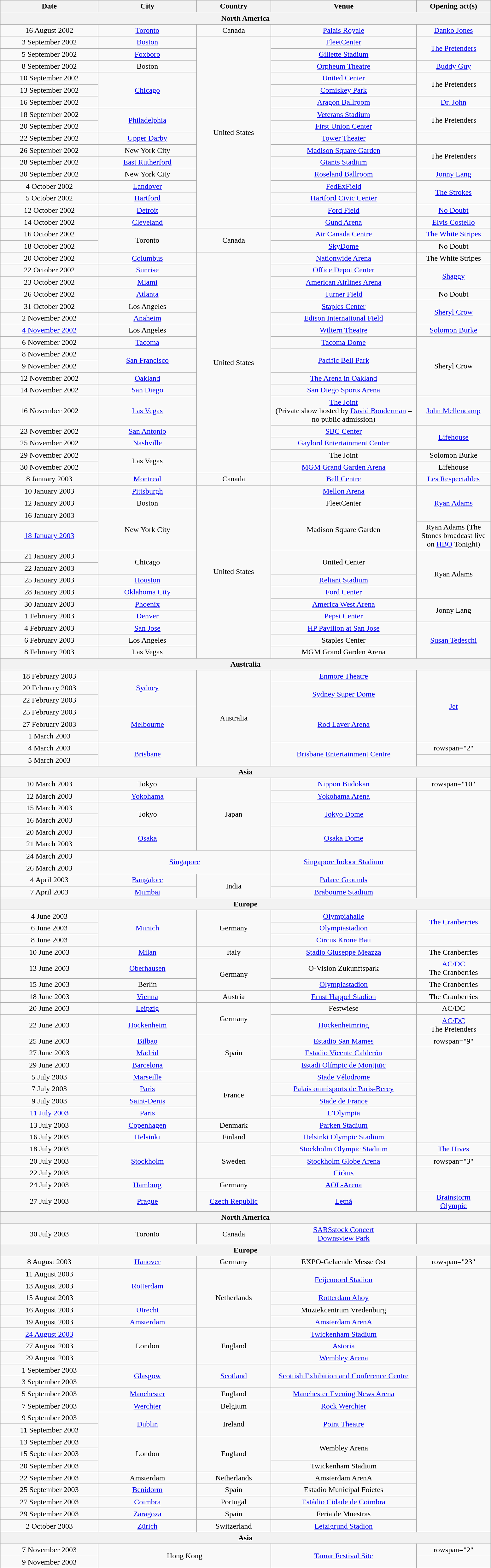<table class="wikitable" style="text-align:center;">
<tr>
<th width="200">Date</th>
<th width="200">City</th>
<th width="150">Country</th>
<th width="300">Venue</th>
<th width="150">Opening act(s)</th>
</tr>
<tr>
<th colspan="5">North America</th>
</tr>
<tr>
<td>16 August 2002</td>
<td><a href='#'>Toronto</a></td>
<td>Canada</td>
<td><a href='#'>Palais Royale</a></td>
<td><a href='#'>Danko Jones</a></td>
</tr>
<tr>
<td>3 September 2002</td>
<td><a href='#'>Boston</a></td>
<td rowspan="16">United States</td>
<td><a href='#'>FleetCenter</a></td>
<td rowspan="2"><a href='#'>The Pretenders</a></td>
</tr>
<tr>
<td>5 September 2002</td>
<td><a href='#'>Foxboro</a></td>
<td><a href='#'>Gillette Stadium</a></td>
</tr>
<tr>
<td>8 September 2002</td>
<td>Boston</td>
<td><a href='#'>Orpheum Theatre</a></td>
<td><a href='#'>Buddy Guy</a></td>
</tr>
<tr>
<td>10 September 2002</td>
<td rowspan="3"><a href='#'>Chicago</a></td>
<td><a href='#'>United Center</a></td>
<td rowspan="2">The Pretenders</td>
</tr>
<tr>
<td>13 September 2002</td>
<td><a href='#'>Comiskey Park</a></td>
</tr>
<tr>
<td>16 September 2002</td>
<td><a href='#'>Aragon Ballroom</a></td>
<td><a href='#'>Dr. John</a></td>
</tr>
<tr>
<td>18 September 2002</td>
<td rowspan="2"><a href='#'>Philadelphia</a></td>
<td><a href='#'>Veterans Stadium</a></td>
<td rowspan="2">The Pretenders</td>
</tr>
<tr>
<td>20 September 2002</td>
<td><a href='#'>First Union Center</a></td>
</tr>
<tr>
<td>22 September 2002</td>
<td><a href='#'>Upper Darby</a></td>
<td><a href='#'>Tower Theater</a></td>
<td></td>
</tr>
<tr>
<td>26 September 2002</td>
<td>New York City</td>
<td><a href='#'>Madison Square Garden</a></td>
<td rowspan="2">The Pretenders</td>
</tr>
<tr>
<td>28 September 2002</td>
<td><a href='#'>East Rutherford</a></td>
<td><a href='#'>Giants Stadium</a></td>
</tr>
<tr>
<td>30 September 2002</td>
<td>New York City</td>
<td><a href='#'>Roseland Ballroom</a></td>
<td><a href='#'>Jonny Lang</a></td>
</tr>
<tr>
<td>4 October 2002</td>
<td><a href='#'>Landover</a></td>
<td><a href='#'>FedExField</a></td>
<td rowspan="2"><a href='#'>The Strokes</a></td>
</tr>
<tr>
<td>5 October 2002</td>
<td><a href='#'>Hartford</a></td>
<td><a href='#'>Hartford Civic Center</a></td>
</tr>
<tr>
<td>12 October 2002</td>
<td><a href='#'>Detroit</a></td>
<td><a href='#'>Ford Field</a></td>
<td><a href='#'>No Doubt</a></td>
</tr>
<tr>
<td>14 October 2002</td>
<td><a href='#'>Cleveland</a></td>
<td><a href='#'>Gund Arena</a></td>
<td><a href='#'>Elvis Costello</a></td>
</tr>
<tr>
<td>16 October 2002</td>
<td rowspan="2">Toronto</td>
<td rowspan="2">Canada</td>
<td><a href='#'>Air Canada Centre</a></td>
<td><a href='#'>The White Stripes</a></td>
</tr>
<tr>
<td>18 October 2002</td>
<td><a href='#'>SkyDome</a></td>
<td>No Doubt</td>
</tr>
<tr>
<td>20 October 2002</td>
<td><a href='#'>Columbus</a></td>
<td rowspan="17">United States</td>
<td><a href='#'>Nationwide Arena</a></td>
<td>The White Stripes</td>
</tr>
<tr>
<td>22 October 2002</td>
<td><a href='#'>Sunrise</a></td>
<td><a href='#'>Office Depot Center</a></td>
<td rowspan="2"><a href='#'>Shaggy</a></td>
</tr>
<tr>
<td>23 October 2002</td>
<td><a href='#'>Miami</a></td>
<td><a href='#'>American Airlines Arena</a></td>
</tr>
<tr>
<td>26 October 2002</td>
<td><a href='#'>Atlanta</a></td>
<td><a href='#'>Turner Field</a></td>
<td>No Doubt</td>
</tr>
<tr>
<td>31 October 2002</td>
<td>Los Angeles</td>
<td><a href='#'>Staples Center</a></td>
<td rowspan="2"><a href='#'>Sheryl Crow</a></td>
</tr>
<tr>
<td>2 November 2002</td>
<td><a href='#'>Anaheim</a></td>
<td><a href='#'>Edison International Field</a></td>
</tr>
<tr>
<td><a href='#'>4 November 2002</a></td>
<td>Los Angeles</td>
<td><a href='#'>Wiltern Theatre</a></td>
<td><a href='#'>Solomon Burke</a></td>
</tr>
<tr>
<td>6 November 2002</td>
<td><a href='#'>Tacoma</a></td>
<td><a href='#'>Tacoma Dome</a></td>
<td rowspan="5">Sheryl Crow</td>
</tr>
<tr>
<td>8 November 2002</td>
<td rowspan="2"><a href='#'>San Francisco</a></td>
<td rowspan="2"><a href='#'>Pacific Bell Park</a></td>
</tr>
<tr>
<td>9 November 2002</td>
</tr>
<tr>
<td>12 November 2002</td>
<td><a href='#'>Oakland</a></td>
<td><a href='#'>The Arena in Oakland</a></td>
</tr>
<tr>
<td>14 November 2002</td>
<td><a href='#'>San Diego</a></td>
<td><a href='#'>San Diego Sports Arena</a></td>
</tr>
<tr>
<td>16 November 2002</td>
<td><a href='#'>Las Vegas</a></td>
<td><a href='#'>The Joint</a><br>(Private show hosted by <a href='#'>David Bonderman</a> – no public admission)</td>
<td><a href='#'>John Mellencamp</a></td>
</tr>
<tr>
<td>23 November 2002</td>
<td><a href='#'>San Antonio</a></td>
<td><a href='#'>SBC Center</a></td>
<td rowspan="2"><a href='#'>Lifehouse</a></td>
</tr>
<tr>
<td>25 November 2002</td>
<td><a href='#'>Nashville</a></td>
<td><a href='#'>Gaylord Entertainment Center</a></td>
</tr>
<tr>
<td>29 November 2002</td>
<td rowspan="2">Las Vegas</td>
<td>The Joint</td>
<td>Solomon Burke</td>
</tr>
<tr>
<td>30 November 2002</td>
<td><a href='#'>MGM Grand Garden Arena</a></td>
<td>Lifehouse</td>
</tr>
<tr>
<td>8 January 2003</td>
<td><a href='#'>Montreal</a></td>
<td>Canada</td>
<td><a href='#'>Bell Centre</a></td>
<td><a href='#'>Les Respectables</a></td>
</tr>
<tr>
<td>10 January 2003</td>
<td><a href='#'>Pittsburgh</a></td>
<td rowspan="13">United States</td>
<td><a href='#'>Mellon Arena</a></td>
<td rowspan="3"><a href='#'>Ryan Adams</a></td>
</tr>
<tr>
<td>12 January 2003</td>
<td>Boston</td>
<td>FleetCenter</td>
</tr>
<tr>
<td>16 January 2003</td>
<td rowspan="2">New York City</td>
<td rowspan="2">Madison Square Garden</td>
</tr>
<tr>
<td><a href='#'>18 January 2003</a></td>
<td>Ryan Adams (The Stones  broadcast live on <a href='#'>HBO</a> Tonight)</td>
</tr>
<tr>
<td>21 January 2003</td>
<td rowspan="2">Chicago</td>
<td rowspan="2">United Center</td>
<td rowspan="4">Ryan Adams</td>
</tr>
<tr>
<td>22 January 2003</td>
</tr>
<tr>
<td>25 January 2003</td>
<td><a href='#'>Houston</a></td>
<td><a href='#'>Reliant Stadium</a></td>
</tr>
<tr>
<td>28 January 2003</td>
<td><a href='#'>Oklahoma City</a></td>
<td><a href='#'>Ford Center</a></td>
</tr>
<tr>
<td>30 January 2003</td>
<td><a href='#'>Phoenix</a></td>
<td><a href='#'>America West Arena</a></td>
<td rowspan="2">Jonny Lang</td>
</tr>
<tr>
<td>1 February 2003</td>
<td><a href='#'>Denver</a></td>
<td><a href='#'>Pepsi Center</a></td>
</tr>
<tr>
<td>4 February 2003</td>
<td><a href='#'>San Jose</a></td>
<td><a href='#'>HP Pavilion at San Jose</a></td>
<td rowspan="3"><a href='#'>Susan Tedeschi</a></td>
</tr>
<tr>
<td>6 February 2003</td>
<td>Los Angeles</td>
<td>Staples Center</td>
</tr>
<tr>
<td>8 February 2003</td>
<td>Las Vegas</td>
<td>MGM Grand Garden Arena</td>
</tr>
<tr>
<th colspan="5">Australia</th>
</tr>
<tr>
<td>18 February 2003</td>
<td rowspan="3"><a href='#'>Sydney</a></td>
<td rowspan="8">Australia</td>
<td><a href='#'>Enmore Theatre</a></td>
<td rowspan="6"><a href='#'>Jet</a></td>
</tr>
<tr>
<td>20 February 2003</td>
<td rowspan="2"><a href='#'>Sydney Super Dome</a></td>
</tr>
<tr>
<td>22 February 2003</td>
</tr>
<tr>
<td>25 February 2003</td>
<td rowspan="3"><a href='#'>Melbourne</a></td>
<td rowspan="3"><a href='#'>Rod Laver Arena</a></td>
</tr>
<tr>
<td>27 February 2003</td>
</tr>
<tr>
<td>1 March 2003</td>
</tr>
<tr>
<td>4 March 2003</td>
<td rowspan="2"><a href='#'>Brisbane</a></td>
<td rowspan="2"><a href='#'>Brisbane Entertainment Centre</a></td>
<td>rowspan="2" </td>
</tr>
<tr>
<td>5 March 2003</td>
</tr>
<tr>
<th colspan="5">Asia</th>
</tr>
<tr>
<td>10 March 2003</td>
<td>Tokyo</td>
<td rowspan="6">Japan</td>
<td><a href='#'>Nippon Budokan</a></td>
<td>rowspan="10" </td>
</tr>
<tr>
<td>12 March 2003</td>
<td><a href='#'>Yokohama</a></td>
<td><a href='#'>Yokohama Arena</a></td>
</tr>
<tr>
<td>15 March 2003</td>
<td rowspan="2">Tokyo</td>
<td rowspan="2"><a href='#'>Tokyo Dome</a></td>
</tr>
<tr>
<td>16 March 2003</td>
</tr>
<tr>
<td>20 March 2003</td>
<td rowspan="2"><a href='#'>Osaka</a></td>
<td rowspan="2"><a href='#'>Osaka Dome</a></td>
</tr>
<tr>
<td>21 March 2003</td>
</tr>
<tr>
<td>24 March 2003</td>
<td rowspan="2"colspan="2"><a href='#'>Singapore</a></td>
<td rowspan="2"><a href='#'>Singapore Indoor Stadium</a></td>
</tr>
<tr>
<td>26 March 2003</td>
</tr>
<tr>
<td>4 April 2003</td>
<td><a href='#'>Bangalore</a></td>
<td rowspan="2">India</td>
<td><a href='#'>Palace Grounds</a></td>
</tr>
<tr>
<td>7 April 2003</td>
<td><a href='#'>Mumbai</a></td>
<td><a href='#'>Brabourne Stadium</a></td>
</tr>
<tr>
<th colspan="5">Europe</th>
</tr>
<tr>
<td>4 June 2003</td>
<td rowspan="3"><a href='#'>Munich</a></td>
<td rowspan="3">Germany</td>
<td><a href='#'>Olympiahalle</a></td>
<td rowspan="2"><a href='#'>The Cranberries</a></td>
</tr>
<tr>
<td>6 June 2003</td>
<td><a href='#'>Olympiastadion</a></td>
</tr>
<tr>
<td>8 June 2003</td>
<td><a href='#'>Circus Krone Bau</a></td>
<td></td>
</tr>
<tr>
<td>10 June 2003</td>
<td><a href='#'>Milan</a></td>
<td>Italy</td>
<td><a href='#'>Stadio Giuseppe Meazza</a></td>
<td>The Cranberries</td>
</tr>
<tr>
<td>13 June 2003</td>
<td><a href='#'>Oberhausen</a></td>
<td rowspan="2">Germany</td>
<td>O-Vision Zukunftspark</td>
<td><a href='#'>AC/DC</a><br>The Cranberries</td>
</tr>
<tr>
<td>15 June 2003</td>
<td>Berlin</td>
<td><a href='#'>Olympiastadion</a></td>
<td>The Cranberries</td>
</tr>
<tr>
<td>18 June 2003</td>
<td><a href='#'>Vienna</a></td>
<td>Austria</td>
<td><a href='#'>Ernst Happel Stadion</a></td>
<td>The Cranberries</td>
</tr>
<tr>
<td>20 June 2003</td>
<td><a href='#'>Leipzig</a></td>
<td rowspan="2">Germany</td>
<td>Festwiese</td>
<td>AC/DC</td>
</tr>
<tr>
<td>22 June 2003</td>
<td><a href='#'>Hockenheim</a></td>
<td><a href='#'>Hockenheimring</a></td>
<td><a href='#'>AC/DC</a><br>The Pretenders</td>
</tr>
<tr>
<td>25 June 2003</td>
<td><a href='#'>Bilbao</a></td>
<td rowspan="3">Spain</td>
<td><a href='#'>Estadio San Mames</a></td>
<td>rowspan="9" </td>
</tr>
<tr>
<td>27 June 2003</td>
<td><a href='#'>Madrid</a></td>
<td><a href='#'>Estadio Vicente Calderón</a></td>
</tr>
<tr>
<td>29 June 2003</td>
<td><a href='#'>Barcelona</a></td>
<td><a href='#'>Estadi Olímpic de Montjuïc</a></td>
</tr>
<tr>
<td>5 July 2003</td>
<td><a href='#'>Marseille</a></td>
<td rowspan="4">France</td>
<td><a href='#'>Stade Vélodrome</a></td>
</tr>
<tr>
<td>7 July 2003</td>
<td><a href='#'>Paris</a></td>
<td><a href='#'>Palais omnisports de Paris-Bercy</a></td>
</tr>
<tr>
<td>9 July 2003</td>
<td><a href='#'>Saint-Denis</a></td>
<td><a href='#'>Stade de France</a></td>
</tr>
<tr>
<td><a href='#'>11 July 2003</a></td>
<td><a href='#'>Paris</a></td>
<td><a href='#'>L’Olympia</a></td>
</tr>
<tr>
<td>13 July 2003</td>
<td><a href='#'>Copenhagen</a></td>
<td>Denmark</td>
<td><a href='#'>Parken Stadium</a></td>
</tr>
<tr>
<td>16 July 2003</td>
<td><a href='#'>Helsinki</a></td>
<td>Finland</td>
<td><a href='#'>Helsinki Olympic Stadium</a></td>
</tr>
<tr>
<td>18 July 2003</td>
<td rowspan="3"><a href='#'>Stockholm</a></td>
<td rowspan="3">Sweden</td>
<td><a href='#'>Stockholm Olympic Stadium</a></td>
<td><a href='#'>The Hives</a></td>
</tr>
<tr>
<td>20 July 2003</td>
<td><a href='#'>Stockholm Globe Arena</a></td>
<td>rowspan="3" </td>
</tr>
<tr>
<td>22 July 2003</td>
<td><a href='#'>Cirkus</a></td>
</tr>
<tr>
<td>24 July 2003</td>
<td><a href='#'>Hamburg</a></td>
<td>Germany</td>
<td><a href='#'>AOL-Arena</a></td>
</tr>
<tr>
<td>27 July 2003</td>
<td><a href='#'>Prague</a></td>
<td><a href='#'>Czech Republic</a></td>
<td><a href='#'>Letná</a></td>
<td><a href='#'>Brainstorm</a><br><a href='#'>Olympic</a></td>
</tr>
<tr>
<th colspan="5">North America</th>
</tr>
<tr>
<td>30 July 2003</td>
<td>Toronto</td>
<td>Canada</td>
<td><a href='#'>SARSstock Concert</a><br><a href='#'>Downsview Park</a></td>
<td></td>
</tr>
<tr>
<th colspan="5">Europe</th>
</tr>
<tr>
<td>8 August 2003</td>
<td><a href='#'>Hanover</a></td>
<td>Germany</td>
<td>EXPO-Gelaende Messe Ost</td>
<td>rowspan="23" </td>
</tr>
<tr>
<td>11 August 2003</td>
<td rowspan="3"><a href='#'>Rotterdam</a></td>
<td rowspan="5">Netherlands</td>
<td rowspan="2"><a href='#'>Feijenoord Stadion</a></td>
</tr>
<tr>
<td>13 August 2003</td>
</tr>
<tr>
<td>15 August 2003</td>
<td><a href='#'>Rotterdam Ahoy</a></td>
</tr>
<tr>
<td>16 August 2003</td>
<td><a href='#'>Utrecht</a></td>
<td>Muziekcentrum Vredenburg</td>
</tr>
<tr>
<td>19 August 2003</td>
<td><a href='#'>Amsterdam</a></td>
<td><a href='#'>Amsterdam ArenA</a></td>
</tr>
<tr>
<td><a href='#'>24 August 2003</a></td>
<td rowspan="3">London</td>
<td rowspan="3">England</td>
<td><a href='#'>Twickenham Stadium</a></td>
</tr>
<tr>
<td>27 August 2003</td>
<td><a href='#'>Astoria</a></td>
</tr>
<tr>
<td>29 August 2003</td>
<td><a href='#'>Wembley Arena</a></td>
</tr>
<tr>
<td>1 September 2003</td>
<td rowspan="2"><a href='#'>Glasgow</a></td>
<td rowspan="2"><a href='#'>Scotland</a></td>
<td rowspan="2"><a href='#'>Scottish Exhibition and Conference Centre</a></td>
</tr>
<tr>
<td>3 September 2003</td>
</tr>
<tr>
<td>5 September 2003</td>
<td><a href='#'>Manchester</a></td>
<td>England</td>
<td><a href='#'>Manchester Evening News Arena</a></td>
</tr>
<tr>
<td>7 September 2003</td>
<td><a href='#'>Werchter</a></td>
<td>Belgium</td>
<td><a href='#'>Rock Werchter</a></td>
</tr>
<tr>
<td>9 September 2003</td>
<td rowspan="2"><a href='#'>Dublin</a></td>
<td rowspan="2">Ireland</td>
<td rowspan="2"><a href='#'>Point Theatre</a></td>
</tr>
<tr>
<td>11 September 2003</td>
</tr>
<tr>
<td>13 September 2003</td>
<td rowspan="3">London</td>
<td rowspan="3">England</td>
<td rowspan="2">Wembley Arena</td>
</tr>
<tr>
<td>15 September 2003</td>
</tr>
<tr>
<td>20 September 2003</td>
<td>Twickenham Stadium</td>
</tr>
<tr>
<td>22 September 2003</td>
<td>Amsterdam</td>
<td>Netherlands</td>
<td>Amsterdam ArenA</td>
</tr>
<tr>
<td>25 September 2003</td>
<td><a href='#'>Benidorm</a></td>
<td>Spain</td>
<td>Estadio Municipal Foietes</td>
</tr>
<tr>
<td>27 September 2003</td>
<td><a href='#'>Coimbra</a></td>
<td>Portugal</td>
<td><a href='#'>Estádio Cidade de Coimbra</a></td>
</tr>
<tr>
<td>29 September 2003</td>
<td><a href='#'>Zaragoza</a></td>
<td>Spain</td>
<td>Feria de Muestras</td>
</tr>
<tr>
<td>2 October 2003</td>
<td><a href='#'>Zürich</a></td>
<td>Switzerland</td>
<td><a href='#'>Letzigrund Stadion</a></td>
</tr>
<tr>
<th colspan="5">Asia</th>
</tr>
<tr>
<td>7 November 2003</td>
<td rowspan="2"colspan="2">Hong Kong</td>
<td rowspan="2"><a href='#'>Tamar Festival Site</a></td>
<td>rowspan="2" </td>
</tr>
<tr>
<td>9 November 2003</td>
</tr>
</table>
